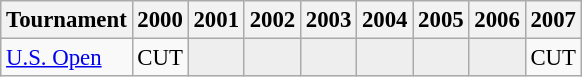<table class="wikitable" style="font-size:95%;text-align:center;">
<tr>
<th>Tournament</th>
<th>2000</th>
<th>2001</th>
<th>2002</th>
<th>2003</th>
<th>2004</th>
<th>2005</th>
<th>2006</th>
<th>2007</th>
</tr>
<tr>
<td align=left><a href='#'>U.S. Open</a></td>
<td>CUT</td>
<td style="background:#eeeeee;"></td>
<td style="background:#eeeeee;"></td>
<td style="background:#eeeeee;"></td>
<td style="background:#eeeeee;"></td>
<td style="background:#eeeeee;"></td>
<td style="background:#eeeeee;"></td>
<td>CUT</td>
</tr>
</table>
